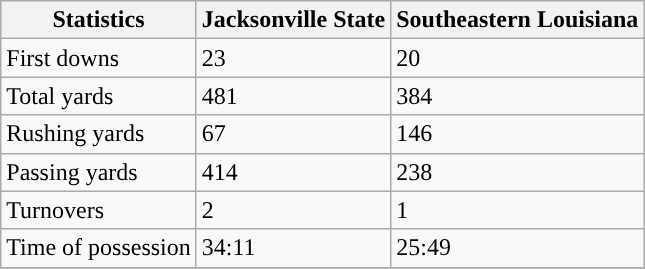<table class="wikitable">
<tr>
<th>Statistics</th>
<th>Jacksonville State</th>
<th>Southeastern Louisiana</th>
</tr>
<tr>
<td>First downs</td>
<td>23</td>
<td>20</td>
</tr>
<tr>
<td>Total yards</td>
<td>481</td>
<td>384</td>
</tr>
<tr>
<td>Rushing yards</td>
<td>67</td>
<td>146</td>
</tr>
<tr>
<td>Passing yards</td>
<td>414</td>
<td>238</td>
</tr>
<tr>
<td>Turnovers</td>
<td>2</td>
<td>1</td>
</tr>
<tr>
<td>Time of possession</td>
<td>34:11</td>
<td>25:49</td>
</tr>
<tr>
</tr>
</table>
